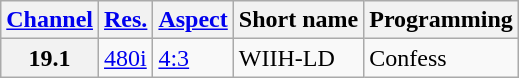<table class="wikitable">
<tr>
<th scope = "col"><a href='#'>Channel</a></th>
<th scope = "col"><a href='#'>Res.</a></th>
<th scope = "col"><a href='#'>Aspect</a></th>
<th scope = "col">Short name</th>
<th scope = "col">Programming</th>
</tr>
<tr>
<th scope = "row">19.1</th>
<td><a href='#'>480i</a></td>
<td><a href='#'>4:3</a></td>
<td>WIIH-LD</td>
<td>Confess</td>
</tr>
</table>
